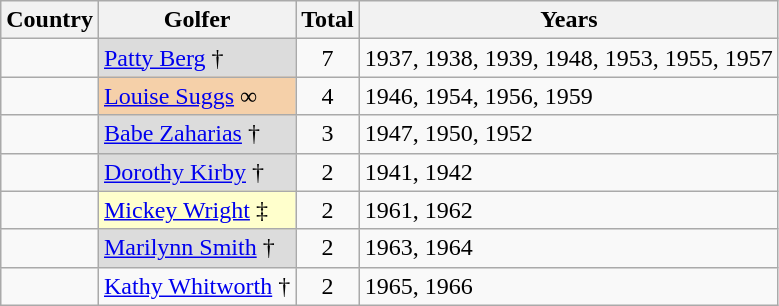<table class="wikitable">
<tr>
<th>Country</th>
<th>Golfer</th>
<th>Total</th>
<th>Years</th>
</tr>
<tr>
<td></td>
<td style="background:#DCDCDC;"><a href='#'>Patty Berg</a> †</td>
<td align="center" valign="top">7</td>
<td>1937, 1938, 1939, 1948, 1953, 1955, 1957</td>
</tr>
<tr>
<td></td>
<td style="background:#F5D0A9;"><a href='#'>Louise Suggs</a> ∞</td>
<td align="center" valign="top">4</td>
<td>1946, 1954, 1956, 1959</td>
</tr>
<tr>
<td></td>
<td style="background:#DCDCDC;"><a href='#'>Babe Zaharias</a> †</td>
<td align="center" valign="top">3</td>
<td>1947, 1950, 1952</td>
</tr>
<tr>
<td></td>
<td style="background:#DCDCDC;"><a href='#'>Dorothy Kirby</a> †</td>
<td align="center" valign="top">2</td>
<td>1941, 1942</td>
</tr>
<tr>
<td></td>
<td style="background:#FFFFCC;"><a href='#'>Mickey Wright</a> ‡</td>
<td align="center" valign="top">2</td>
<td>1961, 1962</td>
</tr>
<tr>
<td></td>
<td style="background:#DCDCDC;"><a href='#'>Marilynn Smith</a> †</td>
<td align="center" valign="top">2</td>
<td>1963, 1964</td>
</tr>
<tr>
<td></td>
<td><a href='#'>Kathy Whitworth</a> †</td>
<td align="center" valign="top">2</td>
<td>1965, 1966</td>
</tr>
</table>
